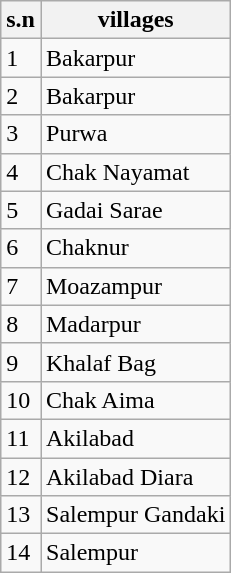<table class="wikitable">
<tr>
<th>s.n</th>
<th>villages</th>
</tr>
<tr>
<td>1</td>
<td>Bakarpur</td>
</tr>
<tr>
<td>2</td>
<td>Bakarpur</td>
</tr>
<tr>
<td>3</td>
<td>Purwa</td>
</tr>
<tr>
<td>4</td>
<td>Chak Nayamat</td>
</tr>
<tr>
<td>5</td>
<td>Gadai Sarae</td>
</tr>
<tr>
<td>6</td>
<td>Chaknur</td>
</tr>
<tr>
<td>7</td>
<td>Moazampur</td>
</tr>
<tr>
<td>8</td>
<td>Madarpur</td>
</tr>
<tr>
<td>9</td>
<td>Khalaf Bag</td>
</tr>
<tr>
<td>10</td>
<td>Chak Aima</td>
</tr>
<tr>
<td>11</td>
<td>Akilabad</td>
</tr>
<tr>
<td>12</td>
<td>Akilabad Diara</td>
</tr>
<tr>
<td>13</td>
<td>Salempur Gandaki</td>
</tr>
<tr>
<td>14</td>
<td>Salempur</td>
</tr>
</table>
